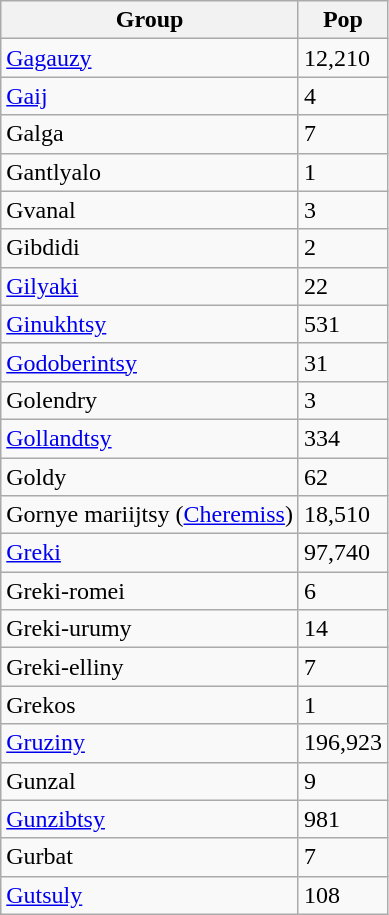<table class = "wikitable sortable">
<tr>
<th>Group</th>
<th>Pop</th>
</tr>
<tr>
<td><a href='#'>Gagauzy</a></td>
<td>12,210</td>
</tr>
<tr>
<td><a href='#'>Gaij</a></td>
<td>4</td>
</tr>
<tr>
<td>Galga</td>
<td>7</td>
</tr>
<tr>
<td>Gantlyalo</td>
<td>1</td>
</tr>
<tr>
<td>Gvanal</td>
<td>3</td>
</tr>
<tr>
<td>Gibdidi</td>
<td>2</td>
</tr>
<tr>
<td><a href='#'>Gilyaki</a></td>
<td>22</td>
</tr>
<tr>
<td><a href='#'>Ginukhtsy</a></td>
<td>531</td>
</tr>
<tr>
<td><a href='#'>Godoberintsy</a></td>
<td>31</td>
</tr>
<tr>
<td>Golendry</td>
<td>3</td>
</tr>
<tr>
<td><a href='#'>Gollandtsy</a></td>
<td>334</td>
</tr>
<tr>
<td>Goldy</td>
<td>62</td>
</tr>
<tr>
<td>Gornye mariijtsy (<a href='#'>Cheremiss</a>)</td>
<td>18,510</td>
</tr>
<tr>
<td><a href='#'>Greki</a></td>
<td>97,740</td>
</tr>
<tr>
<td>Greki-romei</td>
<td>6</td>
</tr>
<tr>
<td>Greki-urumy</td>
<td>14</td>
</tr>
<tr>
<td>Greki-elliny</td>
<td>7</td>
</tr>
<tr>
<td>Grekos</td>
<td>1</td>
</tr>
<tr>
<td><a href='#'>Gruziny</a></td>
<td>196,923</td>
</tr>
<tr>
<td>Gunzal</td>
<td>9</td>
</tr>
<tr>
<td><a href='#'>Gunzibtsy</a></td>
<td>981</td>
</tr>
<tr>
<td>Gurbat</td>
<td>7</td>
</tr>
<tr>
<td><a href='#'>Gutsuly</a></td>
<td>108</td>
</tr>
</table>
